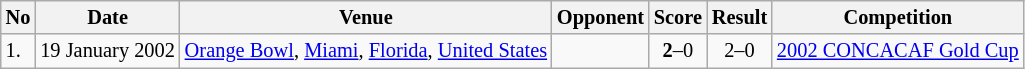<table class="wikitable" style="font-size:85%;">
<tr>
<th>No</th>
<th>Date</th>
<th>Venue</th>
<th>Opponent</th>
<th>Score</th>
<th>Result</th>
<th>Competition</th>
</tr>
<tr>
<td>1.</td>
<td>19 January 2002</td>
<td><a href='#'>Orange Bowl</a>, <a href='#'>Miami</a>, <a href='#'>Florida</a>, <a href='#'>United States</a></td>
<td></td>
<td align=center><strong>2</strong>–0</td>
<td align=center>2–0</td>
<td rowspan="2"><a href='#'>2002 CONCACAF Gold Cup</a></td>
</tr>
</table>
